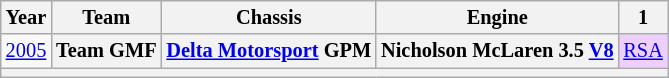<table class="wikitable" style="text-align:center; font-size:85%">
<tr>
<th>Year</th>
<th>Team</th>
<th>Chassis</th>
<th>Engine</th>
<th>1</th>
</tr>
<tr>
<td><a href='#'>2005</a></td>
<th nowrap>Team GMF</th>
<th nowrap><a href='#'>Delta Motorsport</a> GPM</th>
<th nowrap>Nicholson McLaren 3.5 <a href='#'>V8</a></th>
<td style="background:#efcfff;"><a href='#'>RSA</a><br></td>
</tr>
<tr>
<th colspan="5"></th>
</tr>
</table>
